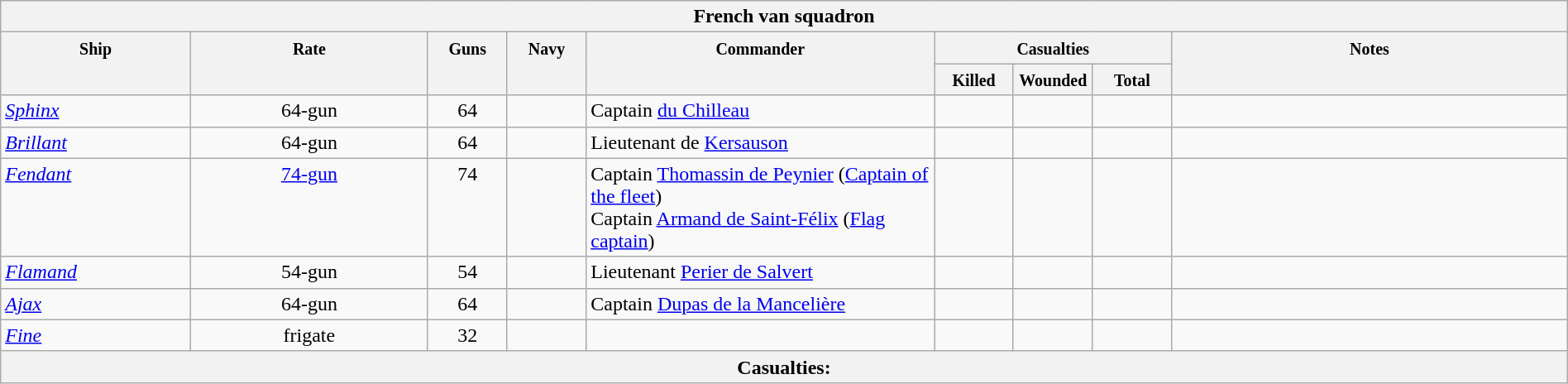<table class="wikitable" border="1" style="width:100%;">
<tr style="vertical-align:top;">
<th colspan="11" bgcolor="white">French van squadron </th>
</tr>
<tr valign="top"|- style="vertical-align:top;">
<th width=12%; align= center rowspan=2><small> Ship </small></th>
<th width=15%; align= center rowspan=2><small> Rate </small></th>
<th width=5%; align= center rowspan=2><small> Guns </small></th>
<th width=5%; align= center rowspan=2><small> Navy </small></th>
<th width=22%; align= center rowspan=2><small> Commander </small></th>
<th width=15%; align= center colspan=3><small>Casualties</small></th>
<th width=25%; align= center rowspan=2><small>Notes</small></th>
</tr>
<tr style="vertical-align:top;">
<th width=5%; align= center><small> Killed </small></th>
<th width=5%; align= center><small> Wounded </small></th>
<th width=5%; align= center><small> Total</small></th>
</tr>
<tr style="vertical-align:top;">
<td align= left><a href='#'><em>Sphinx</em></a></td>
<td align= center>64-gun</td>
<td align= center>64</td>
<td align= center></td>
<td align= left>Captain <a href='#'>du Chilleau</a></td>
<td align= right></td>
<td align= right></td>
<td align= right></td>
<td align= left></td>
</tr>
<tr style="vertical-align:top;">
<td align= left><em><a href='#'>Brillant</a></em></td>
<td align= center>64-gun</td>
<td align= center>64</td>
<td align= center></td>
<td align= left>Lieutenant de <a href='#'>Kersauson</a></td>
<td align= right></td>
<td align= right></td>
<td align= right></td>
<td align= left></td>
</tr>
<tr style="vertical-align:top;">
<td align= left><em><a href='#'>Fendant</a></em></td>
<td align= center><a href='#'>74-gun</a></td>
<td align= center>74</td>
<td align= center></td>
<td align= left>Captain <a href='#'>Thomassin de Peynier</a> (<a href='#'>Captain of the fleet</a>)<br>Captain <a href='#'>Armand de Saint-Félix</a> (<a href='#'>Flag captain</a>)  </td>
<td align= right></td>
<td align= right></td>
<td align= right></td>
<td align= left></td>
</tr>
<tr style="vertical-align:top;">
<td align= left><em><a href='#'>Flamand</a></em></td>
<td align= center>54-gun</td>
<td align= center>54</td>
<td align= center></td>
<td align= left>Lieutenant <a href='#'>Perier de Salvert</a> </td>
<td align= right></td>
<td align= right></td>
<td align= right></td>
<td align= left></td>
</tr>
<tr style="vertical-align:top;">
<td align= left><a href='#'><em>Ajax</em></a></td>
<td align= center>64-gun</td>
<td align= center>64</td>
<td align= center></td>
<td align= left>Captain <a href='#'>Dupas de la Mancelière</a>  </td>
<td align= right></td>
<td align= right></td>
<td align= right></td>
<td align= left></td>
</tr>
<tr style="vertical-align:top;">
<td align= left><a href='#'><em>Fine</em></a></td>
<td align= center>frigate</td>
<td align= center>32</td>
<td align= center></td>
<td align= left></td>
<td align= right></td>
<td align= right></td>
<td align= right></td>
<td align= left></td>
</tr>
<tr style="vertical-align:top;">
<th colspan="11" bgcolor="white">Casualties:</th>
</tr>
</table>
